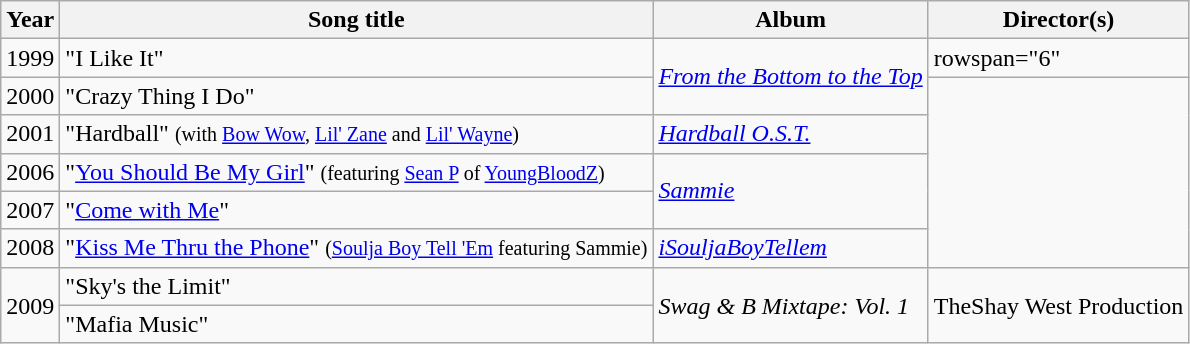<table class="wikitable">
<tr>
<th>Year</th>
<th>Song title</th>
<th>Album</th>
<th>Director(s)</th>
</tr>
<tr>
<td>1999</td>
<td>"I Like It"</td>
<td rowspan="2"><em><a href='#'>From the Bottom to the Top</a></em></td>
<td>rowspan="6" </td>
</tr>
<tr>
<td>2000</td>
<td>"Crazy Thing I Do"</td>
</tr>
<tr>
<td>2001</td>
<td>"Hardball" <small>(with <a href='#'>Bow Wow</a>, <a href='#'>Lil' Zane</a> and <a href='#'>Lil' Wayne</a>)</small></td>
<td><em><a href='#'>Hardball O.S.T.</a></em></td>
</tr>
<tr>
<td>2006</td>
<td>"<a href='#'>You Should Be My Girl</a>" <small>(featuring <a href='#'>Sean P</a> of <a href='#'>YoungBloodZ</a>)</small></td>
<td rowspan="2"><em><a href='#'>Sammie</a></em></td>
</tr>
<tr>
<td>2007</td>
<td>"<a href='#'>Come with Me</a>"</td>
</tr>
<tr>
<td>2008</td>
<td>"<a href='#'>Kiss Me Thru the Phone</a>" <small>(<a href='#'>Soulja Boy Tell 'Em</a> featuring Sammie)</small></td>
<td><em><a href='#'>iSouljaBoyTellem</a></em></td>
</tr>
<tr>
<td rowspan="2">2009</td>
<td>"Sky's the Limit"</td>
<td rowspan="2"><em> Swag & B Mixtape: Vol. 1</em></td>
<td rowspan="2">TheShay West Production</td>
</tr>
<tr>
<td>"Mafia Music"</td>
</tr>
</table>
